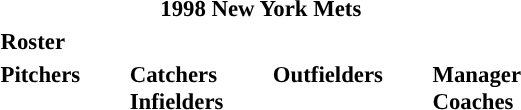<table class="toccolours" style="font-size: 95%;">
<tr>
<th colspan="10">1998 New York Mets</th>
</tr>
<tr>
<td colspan="10"><strong>Roster</strong></td>
</tr>
<tr>
<td valign="top"><strong>Pitchers</strong><br>

















</td>
<td width="25px"></td>
<td valign="top"><strong>Catchers</strong><br>





<strong>Infielders</strong>











</td>
<td width="25px"></td>
<td valign="top"><strong>Outfielders</strong><br>










</td>
<td width="25px"></td>
<td valign="top"><strong>Manager</strong><br>
<strong>Coaches</strong>





</td>
</tr>
</table>
